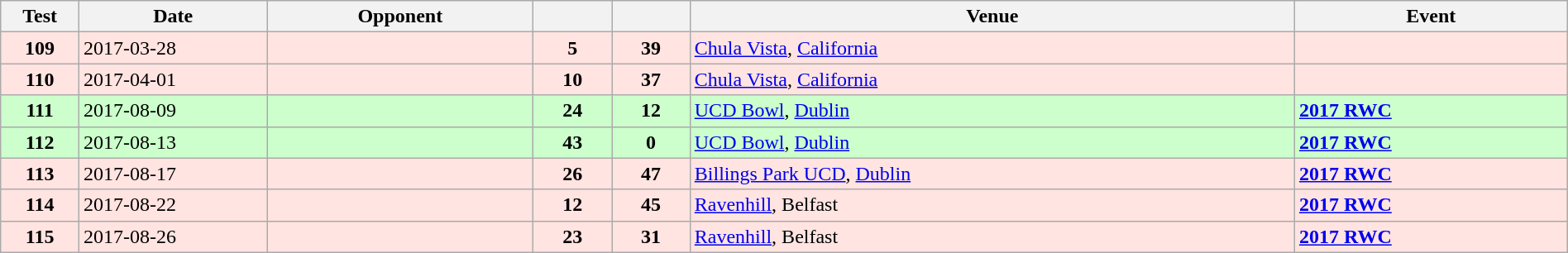<table class="wikitable sortable" style="width:100%">
<tr>
<th style="width:5%">Test</th>
<th style="width:12%">Date</th>
<th style="width:17%">Opponent</th>
<th style="width:5%"></th>
<th style="width:5%"></th>
<th>Venue</th>
<th>Event</th>
</tr>
<tr bgcolor=FFE4E1>
<td align="center"><strong>109</strong></td>
<td>2017-03-28</td>
<td></td>
<td align="center"><strong>5</strong></td>
<td align="center"><strong>39</strong></td>
<td><a href='#'>Chula Vista</a>, <a href='#'>California</a></td>
<td></td>
</tr>
<tr bgcolor=FFE4E1>
<td align="center"><strong>110</strong></td>
<td>2017-04-01</td>
<td></td>
<td align="center"><strong>10</strong></td>
<td align="center"><strong>37</strong></td>
<td><a href='#'>Chula Vista</a>, <a href='#'>California</a></td>
<td></td>
</tr>
<tr bgcolor=#ccffcc>
<td align="center"><strong>111</strong></td>
<td>2017-08-09</td>
<td></td>
<td align="center"><strong>24</strong></td>
<td align="center"><strong>12</strong></td>
<td><a href='#'>UCD Bowl</a>, <a href='#'>Dublin</a></td>
<td><a href='#'><strong>2017 RWC</strong></a></td>
</tr>
<tr bgcolor=#ccffcc>
<td align="center"><strong>112</strong></td>
<td>2017-08-13</td>
<td></td>
<td align="center"><strong>43</strong></td>
<td align="center"><strong>0</strong></td>
<td><a href='#'>UCD Bowl</a>, <a href='#'>Dublin</a></td>
<td><a href='#'><strong>2017 RWC</strong></a></td>
</tr>
<tr bgcolor=FFE4E1>
<td align="center"><strong>113</strong></td>
<td>2017-08-17</td>
<td></td>
<td align="center"><strong>26</strong></td>
<td align="center"><strong>47</strong></td>
<td><a href='#'>Billings Park UCD</a>, <a href='#'>Dublin</a></td>
<td><a href='#'><strong>2017 RWC</strong></a></td>
</tr>
<tr bgcolor=FFE4E1>
<td align="center"><strong>114</strong></td>
<td>2017-08-22</td>
<td></td>
<td align="center"><strong>12</strong></td>
<td align="center"><strong>45</strong></td>
<td><a href='#'>Ravenhill</a>, Belfast</td>
<td><a href='#'><strong>2017 RWC</strong></a></td>
</tr>
<tr bgcolor=FFE4E1>
<td align="center"><strong>115</strong></td>
<td>2017-08-26</td>
<td></td>
<td align="center"><strong>23</strong></td>
<td align="center"><strong>31</strong></td>
<td><a href='#'>Ravenhill</a>, Belfast</td>
<td><a href='#'><strong>2017 RWC</strong></a></td>
</tr>
</table>
